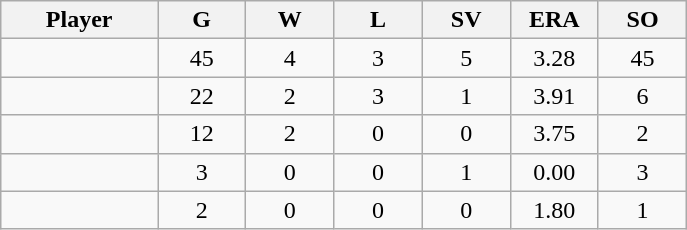<table class="wikitable sortable">
<tr>
<th bgcolor="#DDDDFF" width="16%">Player</th>
<th bgcolor="#DDDDFF" width="9%">G</th>
<th bgcolor="#DDDDFF" width="9%">W</th>
<th bgcolor="#DDDDFF" width="9%">L</th>
<th bgcolor="#DDDDFF" width="9%">SV</th>
<th bgcolor="#DDDDFF" width="9%">ERA</th>
<th bgcolor="#DDDDFF" width="9%">SO</th>
</tr>
<tr align="center">
<td></td>
<td>45</td>
<td>4</td>
<td>3</td>
<td>5</td>
<td>3.28</td>
<td>45</td>
</tr>
<tr align="center">
<td></td>
<td>22</td>
<td>2</td>
<td>3</td>
<td>1</td>
<td>3.91</td>
<td>6</td>
</tr>
<tr align="center">
<td></td>
<td>12</td>
<td>2</td>
<td>0</td>
<td>0</td>
<td>3.75</td>
<td>2</td>
</tr>
<tr align="center">
<td></td>
<td>3</td>
<td>0</td>
<td>0</td>
<td>1</td>
<td>0.00</td>
<td>3</td>
</tr>
<tr align="center">
<td></td>
<td>2</td>
<td>0</td>
<td>0</td>
<td>0</td>
<td>1.80</td>
<td>1</td>
</tr>
</table>
